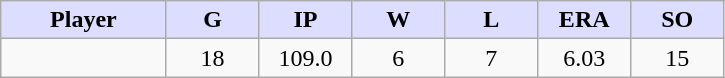<table class="wikitable sortable">
<tr>
<th style="background:#ddf; width:16%;">Player</th>
<th style="background:#ddf; width:9%;">G</th>
<th style="background:#ddf; width:9%;">IP</th>
<th style="background:#ddf; width:9%;">W</th>
<th style="background:#ddf; width:9%;">L</th>
<th style="background:#ddf; width:9%;">ERA</th>
<th style="background:#ddf; width:9%;">SO</th>
</tr>
<tr style="text-align:center;">
<td></td>
<td>18</td>
<td>109.0</td>
<td>6</td>
<td>7</td>
<td>6.03</td>
<td>15</td>
</tr>
</table>
